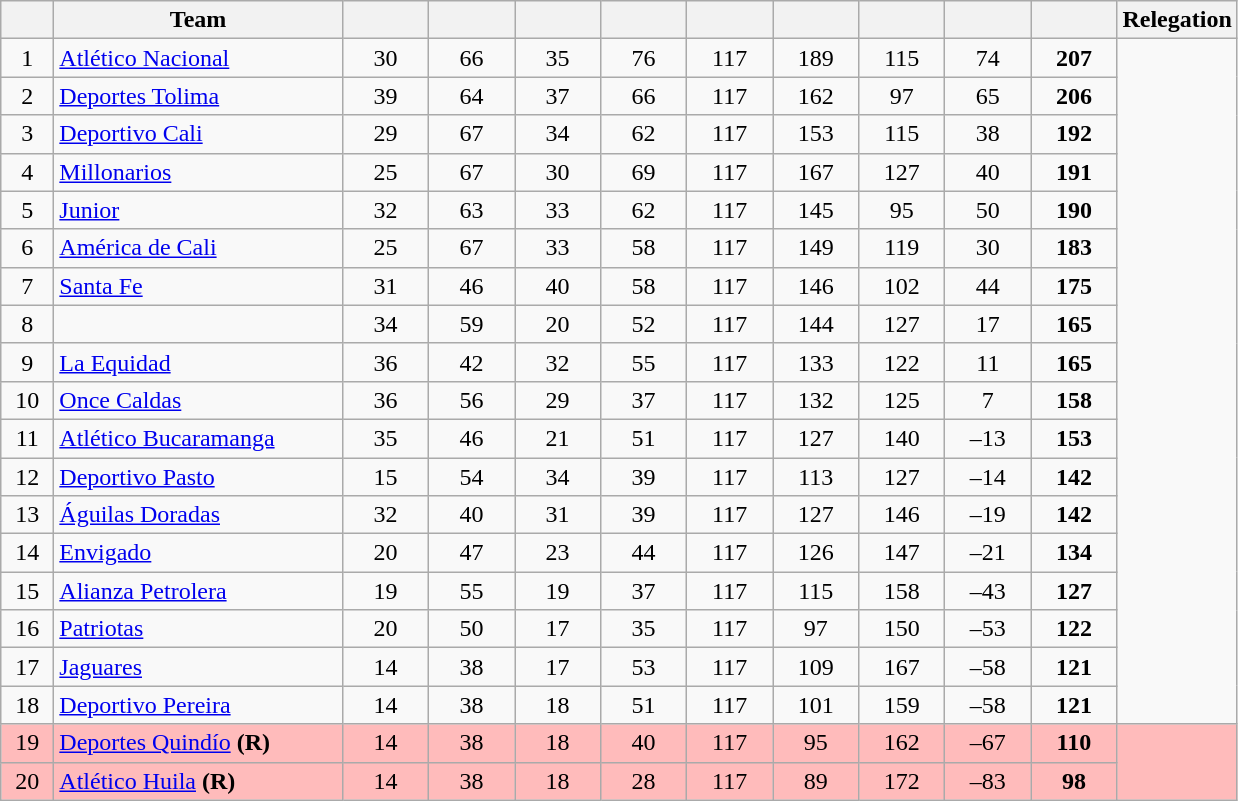<table class="wikitable" style="text-align: center;">
<tr>
<th width=28><br></th>
<th width=185>Team</th>
<th width=50></th>
<th width=50></th>
<th width=50></th>
<th width=50></th>
<th width=50></th>
<th width=50></th>
<th width=50></th>
<th width=50></th>
<th width=50></th>
<th>Relegation</th>
</tr>
<tr>
<td>1</td>
<td align="left"><a href='#'>Atlético Nacional</a></td>
<td>30</td>
<td>66</td>
<td>35</td>
<td>76</td>
<td>117</td>
<td>189</td>
<td>115</td>
<td>74</td>
<td><strong>207</strong></td>
<td rowspan=18></td>
</tr>
<tr>
<td>2</td>
<td align="left"><a href='#'>Deportes Tolima</a></td>
<td>39</td>
<td>64</td>
<td>37</td>
<td>66</td>
<td>117</td>
<td>162</td>
<td>97</td>
<td>65</td>
<td><strong>206</strong></td>
</tr>
<tr>
<td>3</td>
<td align="left"><a href='#'>Deportivo Cali</a></td>
<td>29</td>
<td>67</td>
<td>34</td>
<td>62</td>
<td>117</td>
<td>153</td>
<td>115</td>
<td>38</td>
<td><strong>192</strong></td>
</tr>
<tr>
<td>4</td>
<td align="left"><a href='#'>Millonarios</a></td>
<td>25</td>
<td>67</td>
<td>30</td>
<td>69</td>
<td>117</td>
<td>167</td>
<td>127</td>
<td>40</td>
<td><strong>191</strong></td>
</tr>
<tr>
<td>5</td>
<td align="left"><a href='#'>Junior</a></td>
<td>32</td>
<td>63</td>
<td>33</td>
<td>62</td>
<td>117</td>
<td>145</td>
<td>95</td>
<td>50</td>
<td><strong>190</strong></td>
</tr>
<tr>
<td>6</td>
<td align="left"><a href='#'>América de Cali</a></td>
<td>25</td>
<td>67</td>
<td>33</td>
<td>58</td>
<td>117</td>
<td>149</td>
<td>119</td>
<td>30</td>
<td><strong>183</strong></td>
</tr>
<tr>
<td>7</td>
<td align="left"><a href='#'>Santa Fe</a></td>
<td>31</td>
<td>46</td>
<td>40</td>
<td>58</td>
<td>117</td>
<td>146</td>
<td>102</td>
<td>44</td>
<td><strong>175</strong></td>
</tr>
<tr>
<td>8</td>
<td align="left"></td>
<td>34</td>
<td>59</td>
<td>20</td>
<td>52</td>
<td>117</td>
<td>144</td>
<td>127</td>
<td>17</td>
<td><strong>165</strong></td>
</tr>
<tr>
<td>9</td>
<td align="left"><a href='#'>La Equidad</a></td>
<td>36</td>
<td>42</td>
<td>32</td>
<td>55</td>
<td>117</td>
<td>133</td>
<td>122</td>
<td>11</td>
<td><strong>165</strong></td>
</tr>
<tr>
<td>10</td>
<td align="left"><a href='#'>Once Caldas</a></td>
<td>36</td>
<td>56</td>
<td>29</td>
<td>37</td>
<td>117</td>
<td>132</td>
<td>125</td>
<td>7</td>
<td><strong>158</strong></td>
</tr>
<tr>
<td>11</td>
<td align="left"><a href='#'>Atlético Bucaramanga</a></td>
<td>35</td>
<td>46</td>
<td>21</td>
<td>51</td>
<td>117</td>
<td>127</td>
<td>140</td>
<td>–13</td>
<td><strong>153</strong></td>
</tr>
<tr>
<td>12</td>
<td align="left"><a href='#'>Deportivo Pasto</a></td>
<td>15</td>
<td>54</td>
<td>34</td>
<td>39</td>
<td>117</td>
<td>113</td>
<td>127</td>
<td>–14</td>
<td><strong>142</strong></td>
</tr>
<tr>
<td>13</td>
<td align="left"><a href='#'>Águilas Doradas</a></td>
<td>32</td>
<td>40</td>
<td>31</td>
<td>39</td>
<td>117</td>
<td>127</td>
<td>146</td>
<td>–19</td>
<td><strong>142</strong></td>
</tr>
<tr>
<td>14</td>
<td align="left"><a href='#'>Envigado</a></td>
<td>20</td>
<td>47</td>
<td>23</td>
<td>44</td>
<td>117</td>
<td>126</td>
<td>147</td>
<td>–21</td>
<td><strong>134</strong></td>
</tr>
<tr>
<td>15</td>
<td align="left"><a href='#'>Alianza Petrolera</a></td>
<td>19</td>
<td>55</td>
<td>19</td>
<td>37</td>
<td>117</td>
<td>115</td>
<td>158</td>
<td>–43</td>
<td><strong>127</strong></td>
</tr>
<tr>
<td>16</td>
<td align="left"><a href='#'>Patriotas</a></td>
<td>20</td>
<td>50</td>
<td>17</td>
<td>35</td>
<td>117</td>
<td>97</td>
<td>150</td>
<td>–53</td>
<td><strong>122</strong></td>
</tr>
<tr>
<td>17</td>
<td align="left"><a href='#'>Jaguares</a></td>
<td>14</td>
<td>38</td>
<td>17</td>
<td>53</td>
<td>117</td>
<td>109</td>
<td>167</td>
<td>–58</td>
<td><strong>121</strong></td>
</tr>
<tr>
<td>18</td>
<td align="left"><a href='#'>Deportivo Pereira</a></td>
<td>14</td>
<td>38</td>
<td>18</td>
<td>51</td>
<td>117</td>
<td>101</td>
<td>159</td>
<td>–58</td>
<td><strong>121</strong></td>
</tr>
<tr bgcolor=#FFBBBB>
<td>19</td>
<td align="left"><a href='#'>Deportes Quindío</a> <strong>(R)</strong></td>
<td>14</td>
<td>38</td>
<td>18</td>
<td>40</td>
<td>117</td>
<td>95</td>
<td>162</td>
<td>–67</td>
<td><strong>110</strong></td>
<td rowspan=2></td>
</tr>
<tr bgcolor=#FFBBBB>
<td>20</td>
<td align="left"><a href='#'>Atlético Huila</a> <strong>(R)</strong></td>
<td>14</td>
<td>38</td>
<td>18</td>
<td>28</td>
<td>117</td>
<td>89</td>
<td>172</td>
<td>–83</td>
<td><strong>98</strong></td>
</tr>
</table>
